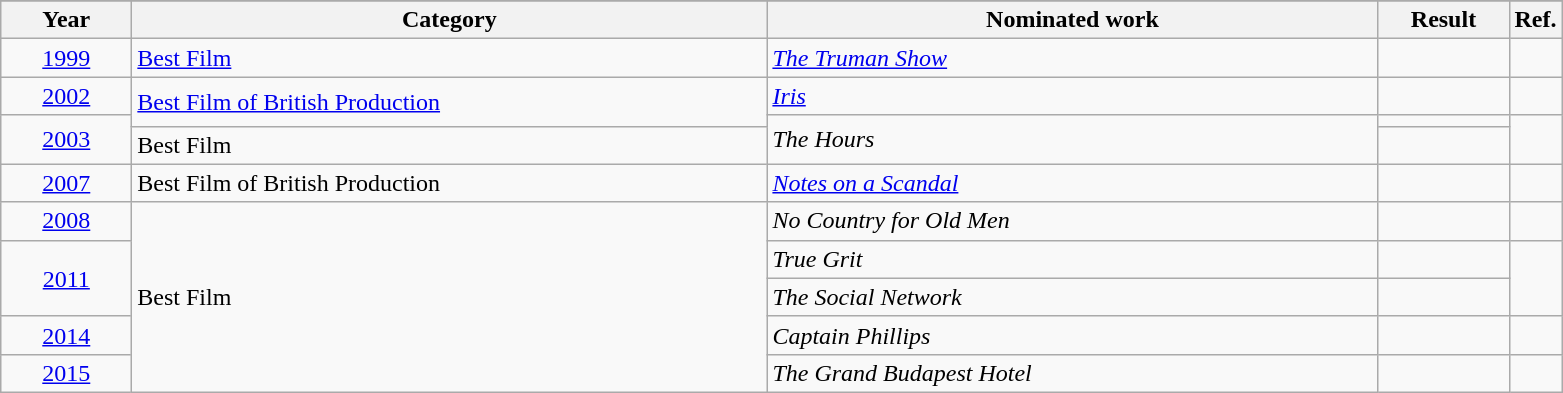<table class=wikitable>
<tr>
</tr>
<tr>
<th scope="col" style="width:5em;">Year</th>
<th scope="col" style="width:26em;">Category</th>
<th scope="col" style="width:25em;">Nominated work</th>
<th scope="col" style="width:5em;">Result</th>
<th>Ref.</th>
</tr>
<tr>
<td style="text-align:center;"><a href='#'>1999</a></td>
<td><a href='#'>Best Film</a></td>
<td><em><a href='#'>The Truman Show</a></em></td>
<td></td>
<td style="text-align:center;"></td>
</tr>
<tr>
<td style="text-align:center;"><a href='#'>2002</a></td>
<td rowspan="2"><a href='#'>Best Film of British Production</a></td>
<td><em><a href='#'>Iris</a></em></td>
<td></td>
<td style="text-align:center;"></td>
</tr>
<tr>
<td style="text-align:center;", rowspan="2"><a href='#'>2003</a></td>
<td rowspan="2"><em>The Hours</em></td>
<td></td>
<td rowspan="2" style="text-align:center;"></td>
</tr>
<tr>
<td>Best Film</td>
<td></td>
</tr>
<tr>
<td style="text-align:center;"><a href='#'>2007</a></td>
<td>Best Film of British Production</td>
<td><em><a href='#'>Notes on a Scandal</a></em></td>
<td></td>
<td style="text-align:center;"></td>
</tr>
<tr>
<td style="text-align:center;"><a href='#'>2008</a></td>
<td rowspan="5">Best Film</td>
<td><em>No Country for Old Men</em></td>
<td></td>
<td style="text-align:center;"></td>
</tr>
<tr>
<td style="text-align:center;", rowspan="2"><a href='#'>2011</a></td>
<td><em>True Grit</em></td>
<td></td>
<td rowspan="2" style="text-align:center;"></td>
</tr>
<tr>
<td><em>The Social Network</em></td>
<td></td>
</tr>
<tr>
<td style="text-align:center;"><a href='#'>2014</a></td>
<td><em>Captain Phillips</em></td>
<td></td>
<td style="text-align:center;"></td>
</tr>
<tr>
<td style="text-align:center;"><a href='#'>2015</a></td>
<td><em>The Grand Budapest Hotel</em></td>
<td></td>
<td style="text-align:center;"></td>
</tr>
</table>
